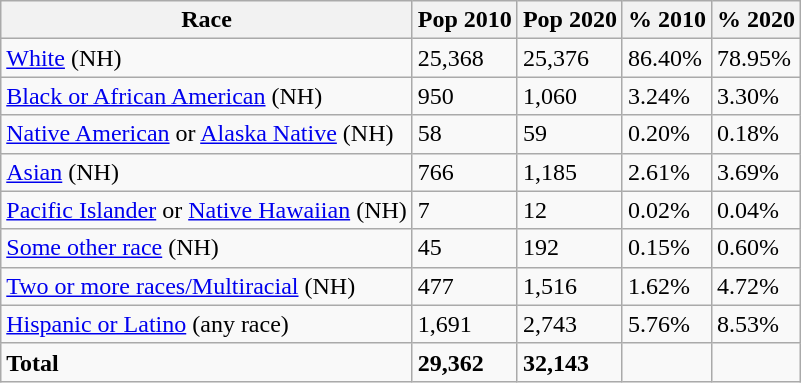<table class="wikitable">
<tr>
<th>Race</th>
<th>Pop 2010</th>
<th>Pop 2020</th>
<th>% 2010</th>
<th>% 2020</th>
</tr>
<tr>
<td><a href='#'>White</a> (NH)</td>
<td>25,368</td>
<td>25,376</td>
<td>86.40%</td>
<td>78.95%</td>
</tr>
<tr>
<td><a href='#'>Black or African American</a> (NH)</td>
<td>950</td>
<td>1,060</td>
<td>3.24%</td>
<td>3.30%</td>
</tr>
<tr>
<td><a href='#'>Native American</a> or <a href='#'>Alaska Native</a> (NH)</td>
<td>58</td>
<td>59</td>
<td>0.20%</td>
<td>0.18%</td>
</tr>
<tr>
<td><a href='#'>Asian</a> (NH)</td>
<td>766</td>
<td>1,185</td>
<td>2.61%</td>
<td>3.69%</td>
</tr>
<tr>
<td><a href='#'>Pacific Islander</a> or <a href='#'>Native Hawaiian</a> (NH)</td>
<td>7</td>
<td>12</td>
<td>0.02%</td>
<td>0.04%</td>
</tr>
<tr>
<td><a href='#'>Some other race</a> (NH)</td>
<td>45</td>
<td>192</td>
<td>0.15%</td>
<td>0.60%</td>
</tr>
<tr>
<td><a href='#'>Two or more races/Multiracial</a> (NH)</td>
<td>477</td>
<td>1,516</td>
<td>1.62%</td>
<td>4.72%</td>
</tr>
<tr>
<td><a href='#'>Hispanic or Latino</a> (any race)</td>
<td>1,691</td>
<td>2,743</td>
<td>5.76%</td>
<td>8.53%</td>
</tr>
<tr>
<td><strong>Total</strong></td>
<td><strong>29,362</strong></td>
<td><strong>32,143</strong></td>
<td></td>
</tr>
</table>
